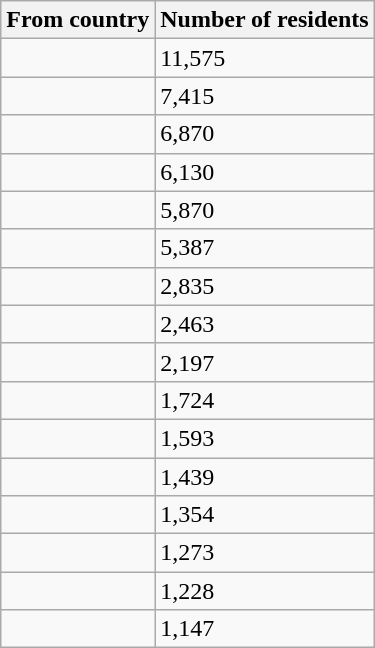<table class="wikitable">
<tr>
<th>From country</th>
<th>Number of residents</th>
</tr>
<tr>
<td></td>
<td>11,575</td>
</tr>
<tr>
<td></td>
<td>7,415</td>
</tr>
<tr>
<td></td>
<td>6,870</td>
</tr>
<tr>
<td></td>
<td>6,130</td>
</tr>
<tr>
<td></td>
<td>5,870</td>
</tr>
<tr>
<td></td>
<td>5,387</td>
</tr>
<tr>
<td></td>
<td>2,835</td>
</tr>
<tr>
<td></td>
<td>2,463</td>
</tr>
<tr>
<td></td>
<td>2,197</td>
</tr>
<tr>
<td></td>
<td>1,724</td>
</tr>
<tr>
<td></td>
<td>1,593</td>
</tr>
<tr>
<td></td>
<td>1,439</td>
</tr>
<tr>
<td></td>
<td>1,354</td>
</tr>
<tr>
<td></td>
<td>1,273</td>
</tr>
<tr>
<td></td>
<td>1,228</td>
</tr>
<tr>
<td></td>
<td>1,147</td>
</tr>
</table>
